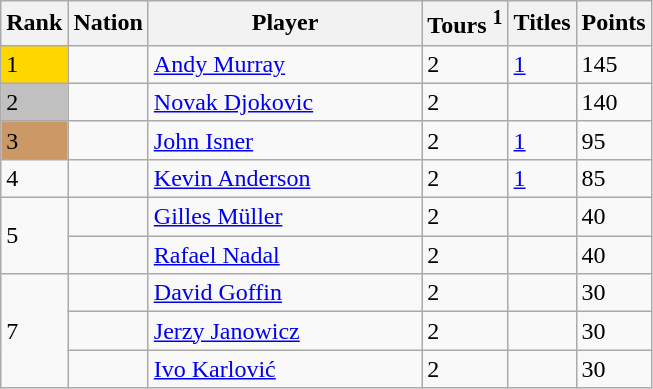<table class="sortable wikitable">
<tr>
<th>Rank</th>
<th>Nation</th>
<th width=175>Player</th>
<th>Tours <sup>1</sup></th>
<th>Titles</th>
<th>Points</th>
</tr>
<tr>
<td style="background:gold;">1</td>
<td></td>
<td><a href='#'>Andy Murray</a></td>
<td>2</td>
<td><a href='#'>1</a></td>
<td>145</td>
</tr>
<tr>
<td style="background:silver;">2</td>
<td></td>
<td><a href='#'>Novak Djokovic</a></td>
<td>2</td>
<td></td>
<td>140</td>
</tr>
<tr>
<td style="background:#c96;">3</td>
<td></td>
<td><a href='#'>John Isner</a></td>
<td>2</td>
<td><a href='#'>1</a></td>
<td>95</td>
</tr>
<tr>
<td>4</td>
<td></td>
<td><a href='#'>Kevin Anderson</a></td>
<td>2</td>
<td><a href='#'>1</a></td>
<td>85</td>
</tr>
<tr>
<td rowspan=2>5</td>
<td></td>
<td><a href='#'>Gilles Müller</a></td>
<td>2</td>
<td></td>
<td>40</td>
</tr>
<tr>
<td></td>
<td><a href='#'>Rafael Nadal</a></td>
<td>2</td>
<td></td>
<td>40</td>
</tr>
<tr>
<td rowspan=3>7</td>
<td></td>
<td><a href='#'>David Goffin</a></td>
<td>2</td>
<td></td>
<td>30</td>
</tr>
<tr>
<td></td>
<td><a href='#'>Jerzy Janowicz</a></td>
<td>2</td>
<td></td>
<td>30</td>
</tr>
<tr>
<td></td>
<td><a href='#'>Ivo Karlović</a></td>
<td>2</td>
<td></td>
<td>30</td>
</tr>
</table>
